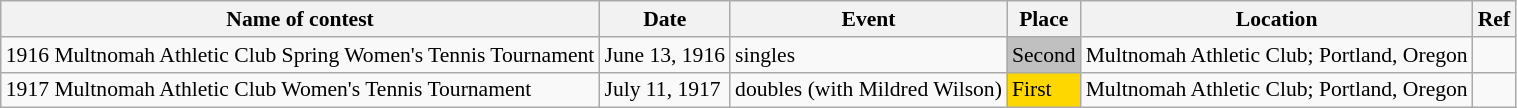<table class="wikitable" style="font-size:90%">
<tr>
<th>Name of contest</th>
<th>Date</th>
<th>Event</th>
<th>Place</th>
<th>Location</th>
<th>Ref</th>
</tr>
<tr>
<td>1916 Multnomah Athletic Club Spring Women's Tennis Tournament</td>
<td>June 13, 1916</td>
<td>singles</td>
<td style="background: silver">Second</td>
<td>Multnomah Athletic Club; Portland, Oregon</td>
<td></td>
</tr>
<tr>
<td>1917 Multnomah Athletic Club Women's Tennis Tournament</td>
<td>July 11, 1917</td>
<td>doubles (with Mildred Wilson)</td>
<td style="background: gold">First</td>
<td>Multnomah Athletic Club; Portland, Oregon</td>
<td></td>
</tr>
</table>
